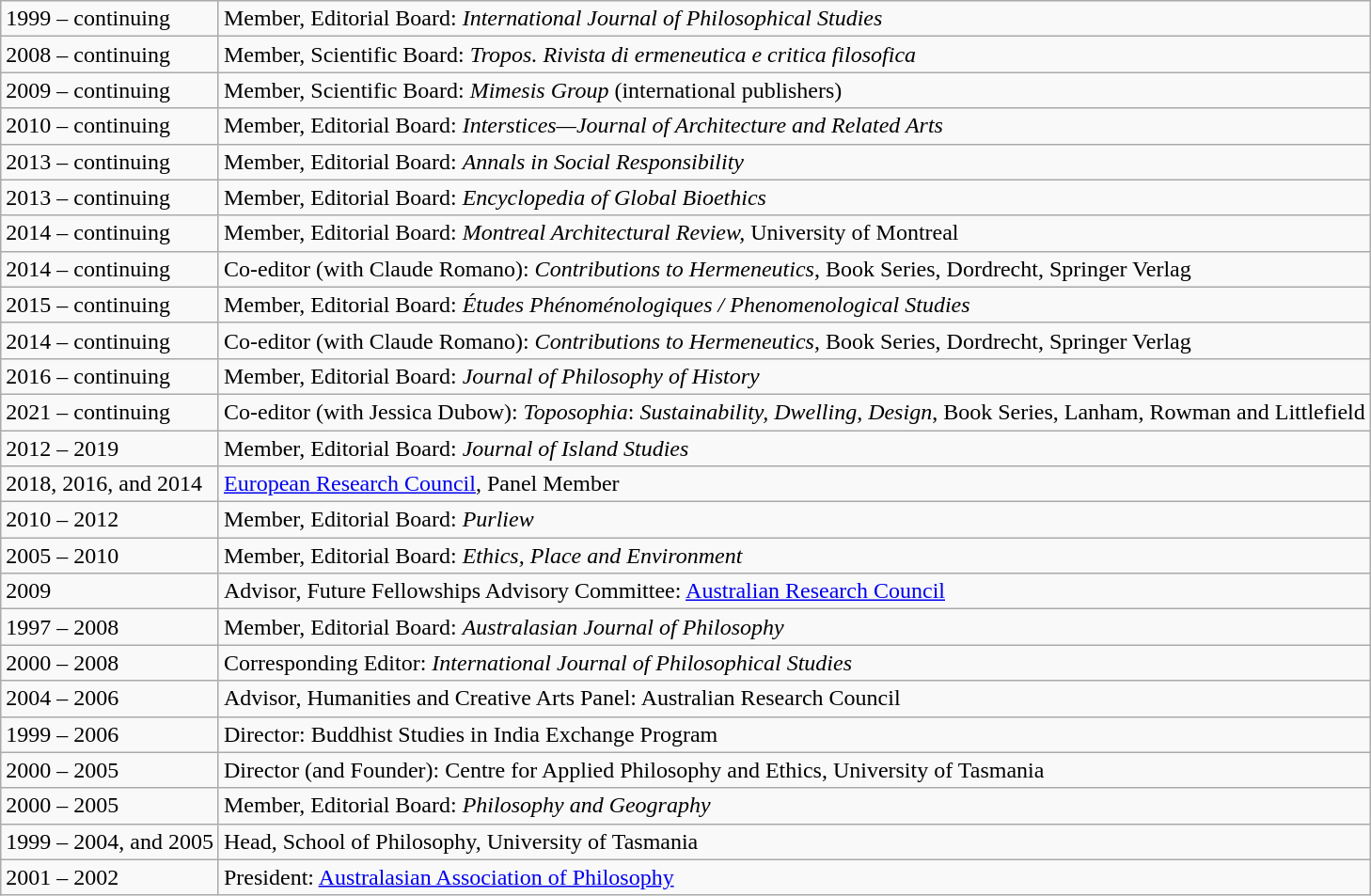<table class="wikitable">
<tr>
<td>1999 – continuing</td>
<td>Member, Editorial Board: <em>International Journal of Philosophical Studies</em></td>
</tr>
<tr>
<td>2008 – continuing</td>
<td>Member, Scientific Board: <em>Tropos. Rivista di ermeneutica e critica filosofica</em></td>
</tr>
<tr>
<td>2009 – continuing</td>
<td>Member, Scientific Board: <em>Mimesis Group</em> (international publishers)</td>
</tr>
<tr>
<td>2010 – continuing</td>
<td>Member, Editorial Board: <em>Interstices—Journal of Architecture and Related Arts</em></td>
</tr>
<tr>
<td>2013 – continuing</td>
<td>Member, Editorial Board: <em>Annals in Social Responsibility</em></td>
</tr>
<tr>
<td>2013 – continuing</td>
<td>Member, Editorial Board: <em>Encyclopedia of Global Bioethics</em></td>
</tr>
<tr>
<td>2014 – continuing</td>
<td>Member, Editorial Board: <em>Montreal Architectural Review,</em> University of Montreal</td>
</tr>
<tr>
<td>2014 – continuing</td>
<td>Co-editor (with Claude Romano): <em>Contributions to Hermeneutics</em>, Book Series, Dordrecht,  Springer Verlag</td>
</tr>
<tr>
<td>2015 – continuing</td>
<td>Member, Editorial Board: <em>Études Phénoménologiques / Phenomenological Studies</em></td>
</tr>
<tr>
<td>2014 – continuing</td>
<td>Co-editor (with Claude Romano): <em>Contributions to Hermeneutics</em>, Book Series, Dordrecht,  Springer Verlag</td>
</tr>
<tr>
<td>2016 – continuing</td>
<td>Member, Editorial Board: <em>Journal of Philosophy of History</em></td>
</tr>
<tr>
<td>2021 – continuing</td>
<td>Co-editor (with Jessica Dubow): <em>Toposophia</em>: <em>Sustainability, Dwelling, Design</em>,  Book Series, Lanham, Rowman and Littlefield</td>
</tr>
<tr>
<td>2012 – 2019</td>
<td>Member, Editorial Board: <em>Journal of Island Studies</em></td>
</tr>
<tr>
<td>2018, 2016, and 2014</td>
<td><a href='#'>European Research Council</a>, Panel Member</td>
</tr>
<tr>
<td>2010 – 2012</td>
<td>Member, Editorial Board: <em>Purliew</em></td>
</tr>
<tr>
<td>2005 – 2010</td>
<td>Member, Editorial Board: <em>Ethics, Place and Environment</em></td>
</tr>
<tr>
<td>2009</td>
<td>Advisor, Future Fellowships Advisory Committee: <a href='#'>Australian Research Council</a></td>
</tr>
<tr>
<td>1997 – 2008</td>
<td>Member, Editorial Board: <em>Australasian Journal of Philosophy</em></td>
</tr>
<tr>
<td>2000 – 2008</td>
<td>Corresponding Editor: <em>International Journal of Philosophical Studies</em></td>
</tr>
<tr>
<td>2004 – 2006</td>
<td>Advisor,  Humanities and Creative Arts Panel: Australian Research Council</td>
</tr>
<tr>
<td>1999 – 2006</td>
<td>Director: Buddhist Studies in India Exchange Program</td>
</tr>
<tr>
<td>2000 – 2005</td>
<td>Director (and Founder): Centre for Applied Philosophy and Ethics, University of Tasmania</td>
</tr>
<tr>
<td>2000 – 2005</td>
<td>Member, Editorial Board: <em>Philosophy and Geography</em></td>
</tr>
<tr>
<td>1999 – 2004, and 2005</td>
<td>Head, School of Philosophy, University of Tasmania</td>
</tr>
<tr>
<td>2001 – 2002</td>
<td>President: <a href='#'>Australasian Association of Philosophy</a></td>
</tr>
</table>
